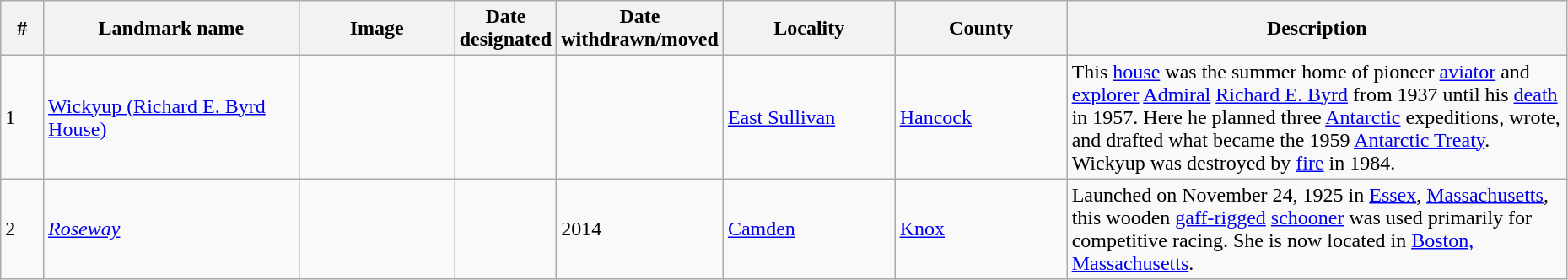<table class="wikitable sortable" style="width:98%">
<tr>
<th scope="col" width="3%">#</th>
<th scope="col" width="18%">Landmark name</th>
<th scope="col" width="11%">Image</th>
<th scope="col" width="4%">Date designated</th>
<th scope="col" width="4%">Date withdrawn/moved</th>
<th scope="col" width="12%">Locality</th>
<th scope="col" width="12%">County</th>
<th scope="col" width="41%">Description</th>
</tr>
<tr>
<td scope="row" >1</td>
<td><a href='#'>Wickyup (Richard E. Byrd House)</a></td>
<td align="center"></td>
<td></td>
<td></td>
<td><a href='#'>East Sullivan</a></td>
<td><a href='#'>Hancock</a></td>
<td>This <a href='#'>house</a> was the summer home of pioneer <a href='#'>aviator</a> and <a href='#'>explorer</a> <a href='#'>Admiral</a> <a href='#'>Richard E. Byrd</a> from 1937 until his <a href='#'>death</a> in 1957. Here he planned three <a href='#'>Antarctic</a> expeditions, wrote, and drafted what became the 1959 <a href='#'>Antarctic Treaty</a>. Wickyup was destroyed by <a href='#'>fire</a> in 1984.</td>
</tr>
<tr>
<td scope="row" >2</td>
<td><em><a href='#'>Roseway</a></em></td>
<td align="center"></td>
<td></td>
<td>2014</td>
<td><a href='#'>Camden</a><br><small></small></td>
<td><a href='#'>Knox</a></td>
<td>Launched on November 24, 1925 in <a href='#'>Essex</a>, <a href='#'>Massachusetts</a>, this wooden <a href='#'>gaff-rigged</a> <a href='#'>schooner</a> was used primarily for competitive racing.  She is now located in <a href='#'>Boston, Massachusetts</a>.</td>
</tr>
</table>
